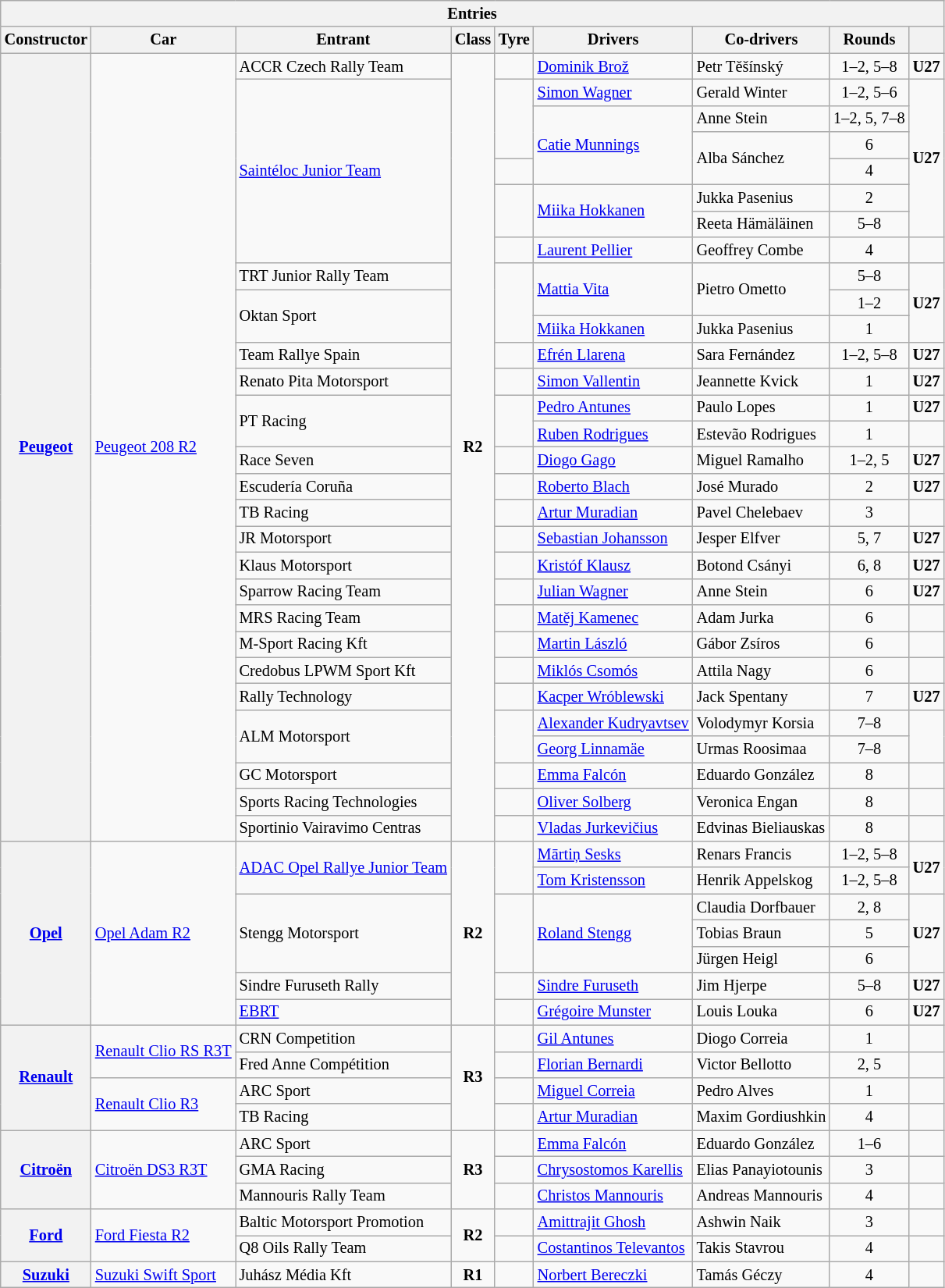<table class="wikitable" style="font-size: 85%">
<tr>
<th colspan="9">Entries</th>
</tr>
<tr>
<th>Constructor</th>
<th>Car</th>
<th>Entrant</th>
<th>Class</th>
<th>Tyre</th>
<th>Drivers</th>
<th>Co-drivers</th>
<th>Rounds</th>
<th></th>
</tr>
<tr>
<th rowspan="30"><a href='#'>Peugeot</a></th>
<td rowspan="30"><a href='#'>Peugeot 208 R2</a></td>
<td> ACCR Czech Rally Team</td>
<td rowspan="30" align="center"><strong><span>R2</span></strong></td>
<td align="center"></td>
<td> <a href='#'>Dominik Brož</a></td>
<td> Petr Těšínský</td>
<td align="center">1–2, 5–8</td>
<td><strong><span>U27</span></strong></td>
</tr>
<tr>
<td rowspan="7"> <a href='#'>Saintéloc Junior Team</a></td>
<td rowspan="3" align="center"></td>
<td> <a href='#'>Simon Wagner</a></td>
<td> Gerald Winter</td>
<td align="center">1–2, 5–6</td>
<td rowspan="6"><strong><span>U27</span></strong></td>
</tr>
<tr>
<td rowspan="3"> <a href='#'>Catie Munnings</a></td>
<td> Anne Stein</td>
<td align="center">1–2, 5, 7–8</td>
</tr>
<tr>
<td rowspan="2"> Alba Sánchez</td>
<td align="center">6</td>
</tr>
<tr>
<td align="center"></td>
<td align="center">4</td>
</tr>
<tr>
<td rowspan="2" align="center"></td>
<td rowspan="2"> <a href='#'>Miika Hokkanen</a></td>
<td> Jukka Pasenius</td>
<td align="center">2</td>
</tr>
<tr>
<td> Reeta Hämäläinen</td>
<td align="center">5–8</td>
</tr>
<tr>
<td align="center"></td>
<td> <a href='#'>Laurent Pellier</a></td>
<td> Geoffrey Combe</td>
<td align="center">4</td>
<td></td>
</tr>
<tr>
<td> TRT Junior Rally Team</td>
<td rowspan="3" align="center"></td>
<td rowspan="2"> <a href='#'>Mattia Vita</a></td>
<td rowspan="2"> Pietro Ometto</td>
<td align="center">5–8</td>
<td rowspan="3"><strong><span>U27</span></strong></td>
</tr>
<tr>
<td rowspan="2"> Oktan Sport</td>
<td align="center">1–2</td>
</tr>
<tr>
<td> <a href='#'>Miika Hokkanen</a></td>
<td> Jukka Pasenius</td>
<td align="center">1</td>
</tr>
<tr>
<td> Team Rallye Spain</td>
<td align="center"></td>
<td> <a href='#'>Efrén Llarena</a></td>
<td> Sara Fernández</td>
<td align="center">1–2, 5–8</td>
<td><strong><span>U27</span></strong></td>
</tr>
<tr>
<td> Renato Pita Motorsport</td>
<td align="center"></td>
<td> <a href='#'>Simon Vallentin</a></td>
<td> Jeannette Kvick</td>
<td align="center">1</td>
<td><strong><span>U27</span></strong></td>
</tr>
<tr>
<td rowspan="2"> PT Racing</td>
<td rowspan="2" align="center"></td>
<td> <a href='#'>Pedro Antunes</a></td>
<td> Paulo Lopes</td>
<td align="center">1</td>
<td><strong><span>U27</span></strong></td>
</tr>
<tr>
<td> <a href='#'>Ruben Rodrigues</a></td>
<td> Estevão Rodrigues</td>
<td align="center">1</td>
<td></td>
</tr>
<tr>
<td> Race Seven</td>
<td align="center"></td>
<td> <a href='#'>Diogo Gago</a></td>
<td> Miguel Ramalho</td>
<td align="center">1–2, 5</td>
<td><strong><span>U27</span></strong></td>
</tr>
<tr>
<td> Escudería Coruña</td>
<td align="center"></td>
<td> <a href='#'>Roberto Blach</a></td>
<td> José Murado</td>
<td align="center">2</td>
<td><strong><span>U27</span></strong></td>
</tr>
<tr>
<td> TB Racing</td>
<td align="center"></td>
<td> <a href='#'>Artur Muradian</a></td>
<td> Pavel Chelebaev</td>
<td align="center">3</td>
<td></td>
</tr>
<tr>
<td> JR Motorsport</td>
<td align="center"></td>
<td> <a href='#'>Sebastian Johansson</a></td>
<td> Jesper Elfver</td>
<td align="center">5, 7</td>
<td><strong><span>U27</span></strong></td>
</tr>
<tr>
<td> Klaus Motorsport</td>
<td align="center"></td>
<td> <a href='#'>Kristóf Klausz</a></td>
<td> Botond Csányi</td>
<td align="center">6, 8</td>
<td><strong><span>U27</span></strong></td>
</tr>
<tr>
<td> Sparrow Racing Team</td>
<td align="center"></td>
<td> <a href='#'>Julian Wagner</a></td>
<td> Anne Stein</td>
<td align="center">6</td>
<td><strong><span>U27</span></strong></td>
</tr>
<tr>
<td> MRS Racing Team</td>
<td align="center"></td>
<td> <a href='#'>Matěj Kamenec</a></td>
<td> Adam Jurka</td>
<td align="center">6</td>
<td></td>
</tr>
<tr>
<td> M-Sport Racing Kft</td>
<td align="center"></td>
<td> <a href='#'>Martin László</a></td>
<td> Gábor Zsíros</td>
<td align="center">6</td>
<td></td>
</tr>
<tr>
<td> Credobus LPWM Sport Kft</td>
<td align="center"></td>
<td> <a href='#'>Miklós Csomós</a></td>
<td> Attila Nagy</td>
<td align="center">6</td>
<td></td>
</tr>
<tr>
<td> Rally Technology</td>
<td align="center"></td>
<td> <a href='#'>Kacper Wróblewski</a></td>
<td> Jack Spentany</td>
<td align="center">7</td>
<td><strong><span>U27</span></strong></td>
</tr>
<tr>
<td rowspan="2"> ALM Motorsport</td>
<td rowspan="2" align="center"></td>
<td> <a href='#'>Alexander Kudryavtsev</a></td>
<td> Volodymyr Korsia</td>
<td align="center">7–8</td>
<td rowspan="2"></td>
</tr>
<tr>
<td> <a href='#'>Georg Linnamäe</a></td>
<td> Urmas Roosimaa</td>
<td align="center">7–8</td>
</tr>
<tr>
<td> GC Motorsport</td>
<td align="center"></td>
<td> <a href='#'>Emma Falcón</a></td>
<td> Eduardo González</td>
<td align="center">8</td>
<td></td>
</tr>
<tr>
<td> Sports Racing Technologies</td>
<td align="center"></td>
<td> <a href='#'>Oliver Solberg</a></td>
<td> Veronica Engan</td>
<td align="center">8</td>
<td></td>
</tr>
<tr>
<td> Sportinio Vairavimo Centras</td>
<td align="center"></td>
<td> <a href='#'>Vladas Jurkevičius</a></td>
<td> Edvinas Bieliauskas</td>
<td align="center">8</td>
<td></td>
</tr>
<tr>
<th rowspan="7"><a href='#'>Opel</a></th>
<td rowspan="7"><a href='#'>Opel Adam R2</a></td>
<td rowspan="2"> <a href='#'>ADAC Opel Rallye Junior Team</a></td>
<td rowspan="7" align="center"><strong><span>R2</span></strong></td>
<td rowspan="2" align="center"></td>
<td> <a href='#'>Mārtiņ Sesks</a></td>
<td> Renars Francis</td>
<td align="center">1–2, 5–8</td>
<td rowspan="2"><strong><span>U27</span></strong></td>
</tr>
<tr>
<td> <a href='#'>Tom Kristensson</a></td>
<td> Henrik Appelskog</td>
<td align="center">1–2, 5–8</td>
</tr>
<tr>
<td rowspan="3"> Stengg Motorsport</td>
<td rowspan="3" align="center"></td>
<td rowspan="3"> <a href='#'>Roland Stengg</a></td>
<td> Claudia Dorfbauer</td>
<td align="center">2, 8</td>
<td rowspan="3"><strong><span>U27</span></strong></td>
</tr>
<tr>
<td> Tobias Braun</td>
<td align="center">5</td>
</tr>
<tr>
<td> Jürgen Heigl</td>
<td align="center">6</td>
</tr>
<tr>
<td> Sindre Furuseth Rally</td>
<td align="center"></td>
<td> <a href='#'>Sindre Furuseth</a></td>
<td> Jim Hjerpe</td>
<td align="center">5–8</td>
<td><strong><span>U27</span></strong></td>
</tr>
<tr>
<td> <a href='#'>EBRT</a></td>
<td align="center"></td>
<td> <a href='#'>Grégoire Munster</a></td>
<td> Louis Louka</td>
<td align="center">6</td>
<td><strong><span>U27</span></strong></td>
</tr>
<tr>
<th rowspan="4"><a href='#'>Renault</a></th>
<td rowspan="2"><a href='#'>Renault Clio RS R3T</a></td>
<td> CRN Competition</td>
<td rowspan="4" align="center"><strong><span>R3</span></strong></td>
<td align="center"></td>
<td> <a href='#'>Gil Antunes</a></td>
<td> Diogo Correia</td>
<td align="center">1</td>
<td></td>
</tr>
<tr>
<td> Fred Anne Compétition</td>
<td align="center"></td>
<td> <a href='#'>Florian Bernardi</a></td>
<td> Victor Bellotto</td>
<td align="center">2, 5</td>
<td></td>
</tr>
<tr>
<td rowspan="2"><a href='#'>Renault Clio R3</a></td>
<td> ARC Sport</td>
<td align="center"></td>
<td> <a href='#'>Miguel Correia</a></td>
<td> Pedro Alves</td>
<td align="center">1</td>
<td></td>
</tr>
<tr>
<td> TB Racing</td>
<td align="center"></td>
<td> <a href='#'>Artur Muradian</a></td>
<td> Maxim Gordiushkin</td>
<td align="center">4</td>
<td></td>
</tr>
<tr>
<th rowspan="3"><a href='#'>Citroën</a></th>
<td rowspan="3"><a href='#'>Citroën DS3 R3T</a></td>
<td> ARC Sport</td>
<td rowspan="3" align="center"><strong><span>R3</span></strong></td>
<td align="center"></td>
<td> <a href='#'>Emma Falcón</a></td>
<td> Eduardo González</td>
<td align="center">1–6</td>
<td></td>
</tr>
<tr>
<td> GMA Racing</td>
<td align="center"></td>
<td> <a href='#'>Chrysostomos Karellis</a></td>
<td> Elias Panayiotounis</td>
<td align="center">3</td>
<td></td>
</tr>
<tr>
<td> Mannouris Rally Team</td>
<td align="center"></td>
<td> <a href='#'>Christos Mannouris</a></td>
<td> Andreas Mannouris</td>
<td align="center">4</td>
<td></td>
</tr>
<tr>
<th rowspan="2"><a href='#'>Ford</a></th>
<td rowspan="2"><a href='#'>Ford Fiesta R2</a></td>
<td> Baltic Motorsport Promotion</td>
<td rowspan="2" align="center"><strong><span>R2</span></strong></td>
<td align="center"></td>
<td> <a href='#'>Amittrajit Ghosh</a></td>
<td> Ashwin Naik</td>
<td align="center">3</td>
<td></td>
</tr>
<tr>
<td> Q8 Oils Rally Team</td>
<td align="center"></td>
<td> <a href='#'>Costantinos Televantos</a></td>
<td> Takis Stavrou</td>
<td align="center">4</td>
<td></td>
</tr>
<tr>
<th><a href='#'>Suzuki</a></th>
<td><a href='#'>Suzuki Swift Sport</a></td>
<td> Juhász Média Kft</td>
<td align="center"><strong><span>R1</span></strong></td>
<td align="center"></td>
<td> <a href='#'>Norbert Bereczki</a></td>
<td> Tamás Géczy</td>
<td align="center">4</td>
<td></td>
</tr>
</table>
